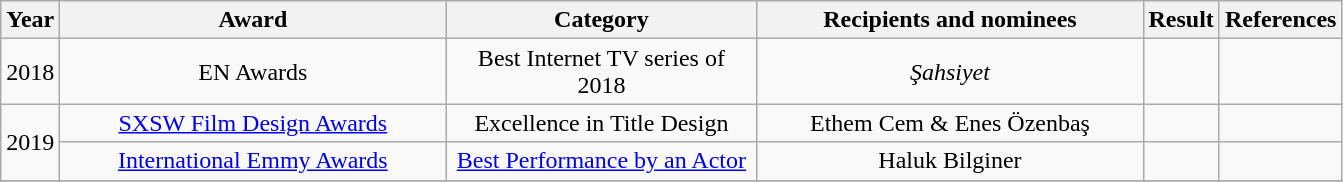<table class="wikitable">
<tr>
<th>Year</th>
<th>Award</th>
<th>Category</th>
<th>Recipients and nominees</th>
<th>Result</th>
<th>References</th>
</tr>
<tr>
<td rowspan="1">2018</td>
<td width="250" align="center">EN Awards</td>
<td width="200" align="center">Best Internet TV series of 2018</td>
<td width="250" align="center"><em>Şahsiyet</em></td>
<td></td>
<td align="center"></td>
</tr>
<tr>
<td rowspan="2">2019</td>
<td align="center"><a href='#'>SXSW Film Design Awards</a></td>
<td align="center">Excellence in Title Design</td>
<td align="center">Ethem Cem & Enes Özenbaş</td>
<td></td>
<td style="text-align: center;"></td>
</tr>
<tr>
<td align="center"><a href='#'>International Emmy Awards</a></td>
<td align="center"><a href='#'>Best Performance by an Actor</a></td>
<td align="center">Haluk Bilginer</td>
<td></td>
<td align="center"></td>
</tr>
<tr>
</tr>
</table>
